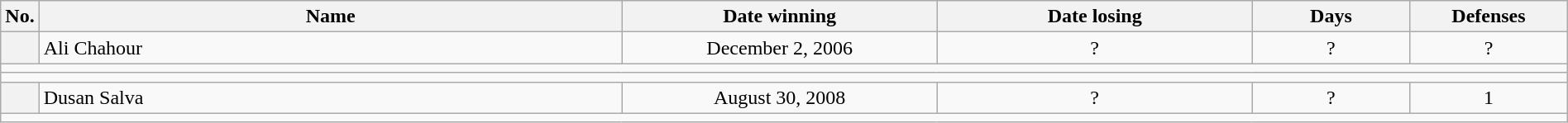<table class="wikitable" style="width:100%;">
<tr>
<th style="width:1%;">No.</th>
<th style="width:37%;">Name</th>
<th style="width:20%;">Date winning</th>
<th style="width:20%;">Date losing</th>
<th data-sort-type="number" style="width:10%;">Days</th>
<th data-sort-type="number" style="width:10%;">Defenses</th>
</tr>
<tr align=center>
<th></th>
<td align=left> Ali Chahour</td>
<td>December 2, 2006</td>
<td>?</td>
<td>?</td>
<td>?</td>
</tr>
<tr>
<td colspan="6"></td>
</tr>
<tr>
<td colspan="6"></td>
</tr>
<tr align=center>
<th></th>
<td align=left> Dusan Salva</td>
<td>August 30, 2008</td>
<td>?</td>
<td>?</td>
<td>1</td>
</tr>
<tr>
<td colspan="6"></td>
</tr>
</table>
